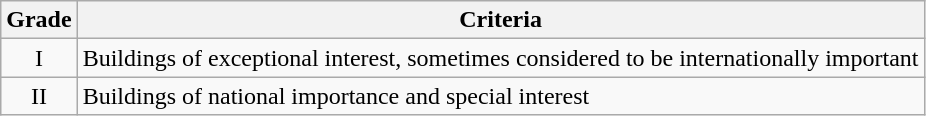<table class="wikitable">
<tr>
<th>Grade</th>
<th>Criteria</th>
</tr>
<tr>
<td align="center" >I</td>
<td>Buildings of exceptional interest, sometimes considered to be internationally important</td>
</tr>
<tr>
<td align="center" >II</td>
<td>Buildings of national importance and special interest</td>
</tr>
</table>
